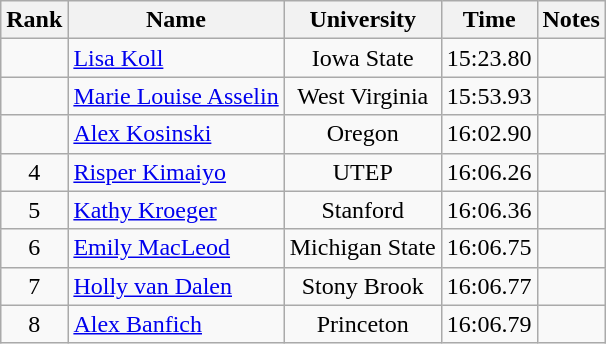<table class="wikitable sortable" style="text-align:center">
<tr>
<th>Rank</th>
<th>Name</th>
<th>University</th>
<th>Time</th>
<th>Notes</th>
</tr>
<tr>
<td></td>
<td align=left><a href='#'>Lisa Koll</a></td>
<td>Iowa State</td>
<td>15:23.80</td>
<td></td>
</tr>
<tr>
<td></td>
<td align=left><a href='#'>Marie Louise Asselin</a></td>
<td>West Virginia</td>
<td>15:53.93</td>
<td></td>
</tr>
<tr>
<td></td>
<td align=left><a href='#'>Alex Kosinski</a></td>
<td>Oregon</td>
<td>16:02.90</td>
<td></td>
</tr>
<tr>
<td>4</td>
<td align=left><a href='#'>Risper Kimaiyo</a></td>
<td>UTEP</td>
<td>16:06.26</td>
<td></td>
</tr>
<tr>
<td>5</td>
<td align=left><a href='#'>Kathy Kroeger</a></td>
<td>Stanford</td>
<td>16:06.36</td>
<td></td>
</tr>
<tr>
<td>6</td>
<td align=left><a href='#'>Emily MacLeod</a></td>
<td>Michigan State</td>
<td>16:06.75</td>
<td></td>
</tr>
<tr>
<td>7</td>
<td align=left><a href='#'>Holly van Dalen</a></td>
<td>Stony Brook</td>
<td>16:06.77</td>
<td></td>
</tr>
<tr>
<td>8</td>
<td align=left><a href='#'>Alex Banfich</a></td>
<td>Princeton</td>
<td>16:06.79</td>
<td></td>
</tr>
</table>
